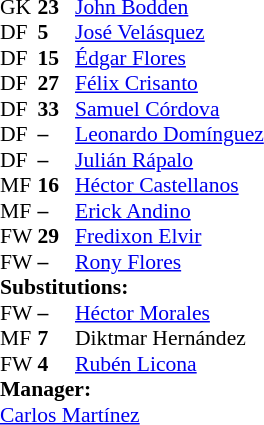<table style = "font-size: 90%" cellspacing = "0" cellpadding = "0">
<tr>
<td colspan = 4></td>
</tr>
<tr>
<th style="width:25px;"></th>
<th style="width:25px;"></th>
</tr>
<tr>
<td>GK</td>
<td><strong>23</strong></td>
<td> <a href='#'>John Bodden</a></td>
</tr>
<tr>
<td>DF</td>
<td><strong>5</strong></td>
<td> <a href='#'>José Velásquez</a></td>
</tr>
<tr>
<td>DF</td>
<td><strong>15</strong></td>
<td> <a href='#'>Édgar Flores</a></td>
<td></td>
<td></td>
</tr>
<tr>
<td>DF</td>
<td><strong>27</strong></td>
<td> <a href='#'>Félix Crisanto</a></td>
</tr>
<tr>
<td>DF</td>
<td><strong>33</strong></td>
<td> <a href='#'>Samuel Córdova</a></td>
</tr>
<tr>
<td>DF</td>
<td><strong>–</strong></td>
<td> <a href='#'>Leonardo Domínguez</a></td>
</tr>
<tr>
<td>DF</td>
<td><strong>–</strong></td>
<td> <a href='#'>Julián Rápalo</a></td>
<td></td>
<td></td>
</tr>
<tr>
<td>MF</td>
<td><strong>16</strong></td>
<td> <a href='#'>Héctor Castellanos</a></td>
<td></td>
<td></td>
</tr>
<tr>
<td>MF</td>
<td><strong>–</strong></td>
<td> <a href='#'>Erick Andino</a></td>
<td></td>
<td></td>
</tr>
<tr>
<td>FW</td>
<td><strong>29</strong></td>
<td> <a href='#'>Fredixon Elvir</a></td>
</tr>
<tr>
<td>FW</td>
<td><strong>–</strong></td>
<td> <a href='#'>Rony Flores</a></td>
<td></td>
<td></td>
</tr>
<tr>
<td colspan = 3><strong>Substitutions:</strong></td>
</tr>
<tr>
<td>FW</td>
<td><strong>–</strong></td>
<td> <a href='#'>Héctor Morales</a></td>
<td></td>
<td></td>
</tr>
<tr>
<td>MF</td>
<td><strong>7</strong></td>
<td> Diktmar Hernández</td>
<td></td>
<td></td>
</tr>
<tr>
<td>FW</td>
<td><strong>4</strong></td>
<td> <a href='#'>Rubén Licona</a></td>
<td></td>
<td></td>
</tr>
<tr>
<td colspan = 3><strong>Manager:</strong></td>
</tr>
<tr>
<td colspan = 3> <a href='#'>Carlos Martínez</a></td>
</tr>
</table>
